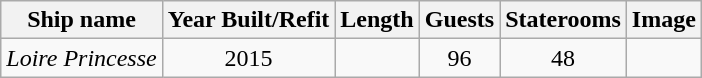<table class="wikitable">
<tr>
<th>Ship name</th>
<th>Year Built/Refit</th>
<th>Length</th>
<th>Guests</th>
<th>Staterooms</th>
<th>Image</th>
</tr>
<tr>
<td><em>Loire Princesse</em></td>
<td style="text-align:Center;">2015</td>
<td style="text-align:Center;"></td>
<td style="text-align:Center;">96</td>
<td style="text-align:Center;">48</td>
<td style="text-align:Center;"></td>
</tr>
</table>
